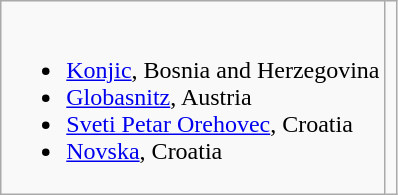<table class="wikitable">
<tr valign="top">
<td><br><ul><li> <a href='#'>Konjic</a>, Bosnia and Herzegovina</li><li> <a href='#'>Globasnitz</a>, Austria</li><li> <a href='#'>Sveti Petar Orehovec</a>, Croatia</li><li> <a href='#'>Novska</a>, Croatia</li></ul></td>
<td></td>
</tr>
</table>
